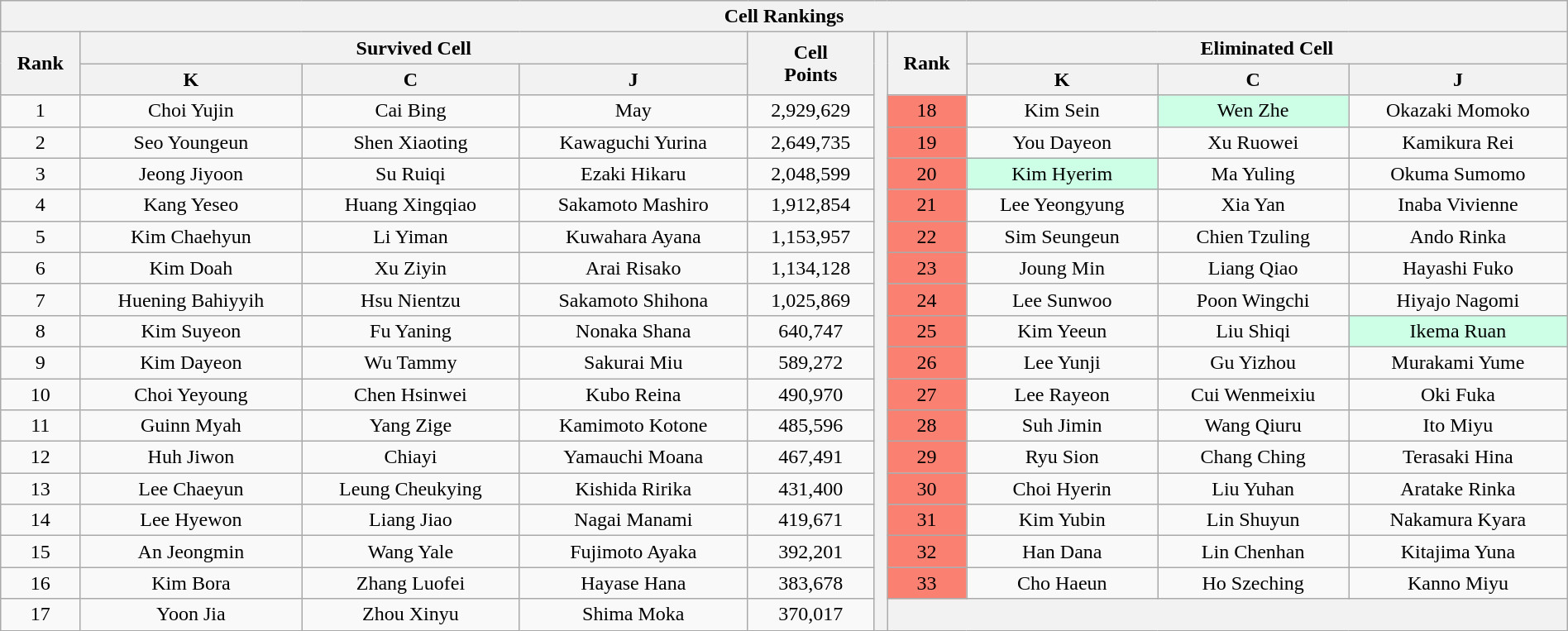<table class="wikitable collapsible" style="width:100%; text-align:center">
<tr>
<th colspan="10">Cell Rankings</th>
</tr>
<tr>
<th rowspan="2">Rank</th>
<th colspan="3">Survived Cell</th>
<th rowspan="2">Cell<br>Points</th>
<th rowspan="19"></th>
<th rowspan="2">Rank</th>
<th colspan="3">Eliminated Cell</th>
</tr>
<tr>
<th>K</th>
<th>C</th>
<th>J</th>
<th>K</th>
<th>C</th>
<th>J</th>
</tr>
<tr>
<td>1</td>
<td>Choi Yujin</td>
<td>Cai Bing</td>
<td>May</td>
<td>2,929,629</td>
<td style=background:salmon;>18</td>
<td>Kim Sein</td>
<td style="background:#CCFFE6;">Wen Zhe</td>
<td>Okazaki Momoko</td>
</tr>
<tr>
<td>2</td>
<td>Seo Youngeun</td>
<td>Shen Xiaoting</td>
<td>Kawaguchi Yurina</td>
<td>2,649,735</td>
<td style=background:salmon;>19</td>
<td>You Dayeon</td>
<td>Xu Ruowei</td>
<td>Kamikura Rei</td>
</tr>
<tr>
<td>3</td>
<td>Jeong Jiyoon</td>
<td>Su Ruiqi</td>
<td>Ezaki Hikaru</td>
<td>2,048,599</td>
<td style=background:salmon;>20</td>
<td style="background:#CCFFE6;">Kim Hyerim</td>
<td>Ma Yuling</td>
<td>Okuma Sumomo</td>
</tr>
<tr>
<td>4</td>
<td>Kang Yeseo</td>
<td>Huang Xingqiao</td>
<td>Sakamoto Mashiro</td>
<td>1,912,854</td>
<td style=background:salmon;>21</td>
<td>Lee Yeongyung</td>
<td>Xia Yan</td>
<td>Inaba Vivienne</td>
</tr>
<tr>
<td>5</td>
<td>Kim Chaehyun</td>
<td>Li Yiman</td>
<td>Kuwahara Ayana</td>
<td>1,153,957</td>
<td style=background:salmon;>22</td>
<td>Sim Seungeun</td>
<td>Chien Tzuling</td>
<td>Ando Rinka</td>
</tr>
<tr>
<td>6</td>
<td>Kim Doah</td>
<td>Xu Ziyin</td>
<td>Arai Risako</td>
<td>1,134,128</td>
<td style=background:salmon;>23</td>
<td>Joung Min</td>
<td>Liang Qiao</td>
<td>Hayashi Fuko</td>
</tr>
<tr>
<td>7</td>
<td>Huening Bahiyyih</td>
<td>Hsu Nientzu</td>
<td>Sakamoto Shihona</td>
<td>1,025,869</td>
<td style=background:salmon;>24</td>
<td>Lee Sunwoo</td>
<td>Poon Wingchi</td>
<td>Hiyajo Nagomi</td>
</tr>
<tr>
<td>8</td>
<td>Kim Suyeon</td>
<td>Fu Yaning</td>
<td>Nonaka Shana</td>
<td>640,747</td>
<td style=background:salmon;>25</td>
<td>Kim Yeeun</td>
<td>Liu Shiqi</td>
<td style="background:#CCFFE6;">Ikema Ruan</td>
</tr>
<tr>
<td>9</td>
<td>Kim Dayeon</td>
<td>Wu Tammy</td>
<td>Sakurai Miu</td>
<td>589,272</td>
<td style=background:salmon;>26</td>
<td>Lee Yunji</td>
<td>Gu Yizhou</td>
<td>Murakami Yume</td>
</tr>
<tr>
<td>10</td>
<td>Choi Yeyoung</td>
<td>Chen Hsinwei</td>
<td>Kubo Reina</td>
<td>490,970</td>
<td style=background:salmon;>27</td>
<td>Lee Rayeon</td>
<td>Cui Wenmeixiu</td>
<td>Oki Fuka</td>
</tr>
<tr>
<td>11</td>
<td>Guinn Myah</td>
<td>Yang Zige</td>
<td>Kamimoto Kotone</td>
<td>485,596</td>
<td style=background:salmon;>28</td>
<td>Suh Jimin</td>
<td>Wang Qiuru</td>
<td>Ito Miyu</td>
</tr>
<tr>
<td>12</td>
<td>Huh Jiwon</td>
<td>Chiayi</td>
<td>Yamauchi Moana</td>
<td>467,491</td>
<td style=background:salmon;>29</td>
<td>Ryu Sion</td>
<td>Chang Ching</td>
<td>Terasaki Hina</td>
</tr>
<tr>
<td>13</td>
<td>Lee Chaeyun</td>
<td>Leung Cheukying</td>
<td>Kishida Ririka</td>
<td>431,400</td>
<td style=background:salmon;>30</td>
<td>Choi Hyerin</td>
<td>Liu Yuhan</td>
<td>Aratake Rinka</td>
</tr>
<tr>
<td>14</td>
<td>Lee Hyewon</td>
<td>Liang Jiao</td>
<td>Nagai Manami</td>
<td>419,671</td>
<td style=background:salmon;>31</td>
<td>Kim Yubin</td>
<td>Lin Shuyun</td>
<td>Nakamura Kyara</td>
</tr>
<tr>
<td>15</td>
<td>An Jeongmin</td>
<td>Wang Yale</td>
<td>Fujimoto Ayaka</td>
<td>392,201</td>
<td style=background:salmon;>32</td>
<td>Han Dana</td>
<td>Lin Chenhan</td>
<td>Kitajima Yuna</td>
</tr>
<tr>
<td>16</td>
<td>Kim Bora</td>
<td>Zhang Luofei</td>
<td>Hayase Hana</td>
<td>383,678</td>
<td style=background:salmon;>33</td>
<td>Cho Haeun</td>
<td>Ho Szeching</td>
<td>Kanno Miyu</td>
</tr>
<tr>
<td>17</td>
<td>Yoon Jia</td>
<td>Zhou Xinyu</td>
<td>Shima Moka</td>
<td>370,017</td>
<th colspan="5"></th>
</tr>
</table>
